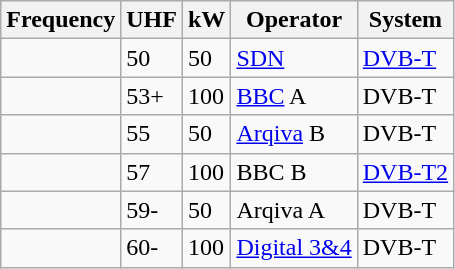<table class="wikitable sortable">
<tr>
<th>Frequency</th>
<th>UHF</th>
<th>kW</th>
<th>Operator</th>
<th>System</th>
</tr>
<tr>
<td></td>
<td>50</td>
<td>50</td>
<td><a href='#'>SDN</a></td>
<td><a href='#'>DVB-T</a></td>
</tr>
<tr>
<td></td>
<td>53+</td>
<td>100</td>
<td><a href='#'>BBC</a> A</td>
<td>DVB-T</td>
</tr>
<tr>
<td></td>
<td>55</td>
<td>50</td>
<td><a href='#'>Arqiva</a> B</td>
<td>DVB-T</td>
</tr>
<tr>
<td></td>
<td>57</td>
<td>100</td>
<td>BBC B</td>
<td><a href='#'>DVB-T2</a></td>
</tr>
<tr>
<td></td>
<td>59-</td>
<td>50</td>
<td>Arqiva A</td>
<td>DVB-T</td>
</tr>
<tr>
<td></td>
<td>60-</td>
<td>100</td>
<td><a href='#'>Digital 3&4</a></td>
<td>DVB-T</td>
</tr>
</table>
